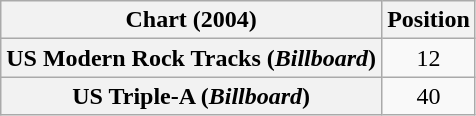<table class="wikitable plainrowheaders" style="text-align:center">
<tr>
<th scope="col">Chart (2004)</th>
<th scope="col">Position</th>
</tr>
<tr>
<th scope="row">US Modern Rock Tracks (<em>Billboard</em>)</th>
<td>12</td>
</tr>
<tr>
<th scope="row">US Triple-A (<em>Billboard</em>)</th>
<td>40</td>
</tr>
</table>
